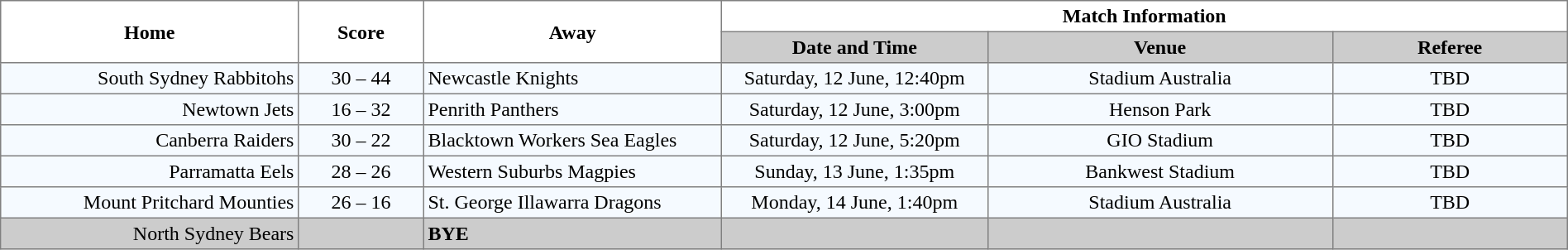<table border="1" cellpadding="3" cellspacing="0" width="100%" style="border-collapse:collapse;  text-align:center;">
<tr>
<th rowspan="2" width="19%">Home</th>
<th rowspan="2" width="8%">Score</th>
<th rowspan="2" width="19%">Away</th>
<th colspan="3">Match Information</th>
</tr>
<tr bgcolor="#CCCCCC">
<th width="17%">Date and Time</th>
<th width="22%">Venue</th>
<th width="50%">Referee</th>
</tr>
<tr style="text-align:center; background:#f5faff;">
<td align="right">South Sydney Rabbitohs </td>
<td>30 – 44</td>
<td align="left"> Newcastle Knights</td>
<td>Saturday, 12 June, 12:40pm</td>
<td>Stadium Australia</td>
<td>TBD</td>
</tr>
<tr style="text-align:center; background:#f5faff;">
<td align="right">Newtown Jets </td>
<td>16 – 32</td>
<td align="left"> Penrith Panthers</td>
<td>Saturday, 12 June, 3:00pm</td>
<td>Henson Park</td>
<td>TBD</td>
</tr>
<tr style="text-align:center; background:#f5faff;">
<td align="right">Canberra Raiders </td>
<td>30 – 22</td>
<td align="left"> Blacktown Workers Sea Eagles</td>
<td>Saturday, 12 June, 5:20pm</td>
<td>GIO Stadium</td>
<td>TBD</td>
</tr>
<tr style="text-align:center; background:#f5faff;">
<td align="right">Parramatta Eels </td>
<td>28 – 26</td>
<td align="left"> Western Suburbs Magpies</td>
<td>Sunday, 13 June, 1:35pm</td>
<td>Bankwest Stadium</td>
<td>TBD</td>
</tr>
<tr style="text-align:center; background:#f5faff;">
<td align="right">Mount Pritchard Mounties </td>
<td>26 – 16</td>
<td align="left"> St. George Illawarra Dragons</td>
<td>Monday, 14 June, 1:40pm</td>
<td>Stadium Australia</td>
<td>TBD</td>
</tr>
<tr style="text-align:center; background:#CCCCCC;">
<td align="right">North Sydney Bears </td>
<td></td>
<td align="left"><strong>BYE</strong></td>
<td></td>
<td></td>
<td></td>
</tr>
</table>
